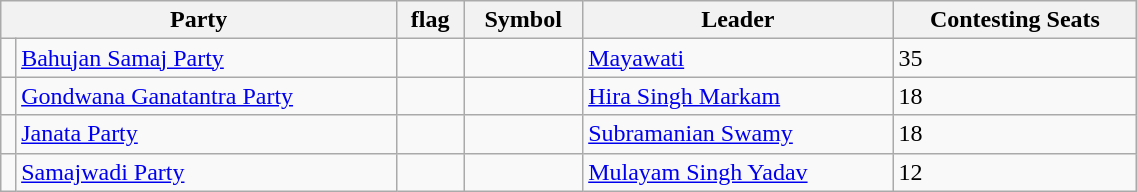<table class="wikitable" width="60%">
<tr>
<th colspan="2">Party</th>
<th>flag</th>
<th>Symbol</th>
<th>Leader</th>
<th>Contesting Seats</th>
</tr>
<tr>
<td></td>
<td><a href='#'>Bahujan Samaj Party</a></td>
<td></td>
<td></td>
<td><a href='#'>Mayawati</a></td>
<td>35</td>
</tr>
<tr>
<td></td>
<td><a href='#'>Gondwana Ganatantra Party</a></td>
<td></td>
<td></td>
<td><a href='#'>Hira Singh Markam</a></td>
<td>18</td>
</tr>
<tr>
<td></td>
<td><a href='#'>Janata Party</a></td>
<td></td>
<td></td>
<td><a href='#'>Subramanian Swamy</a></td>
<td>18</td>
</tr>
<tr>
<td></td>
<td><a href='#'>Samajwadi Party</a></td>
<td></td>
<td></td>
<td><a href='#'>Mulayam Singh Yadav</a></td>
<td>12</td>
</tr>
</table>
